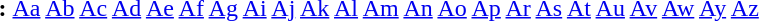<table id="toc" border="0">
<tr>
<th>:</th>
<td><a href='#'>Aa</a> <a href='#'>Ab</a> <a href='#'>Ac</a> <a href='#'>Ad</a> <a href='#'>Ae</a> <a href='#'>Af</a> <a href='#'>Ag</a> <a href='#'>Ai</a> <a href='#'>Aj</a> <a href='#'>Ak</a> <a href='#'>Al</a> <a href='#'>Am</a> <a href='#'>An</a> <a href='#'>Ao</a> <a href='#'>Ap</a> <a href='#'>Ar</a> <a href='#'>As</a> <a href='#'>At</a> <a href='#'>Au</a> <a href='#'>Av</a> <a href='#'>Aw</a> <a href='#'>Ay</a>  <a href='#'>Az</a></td>
</tr>
</table>
